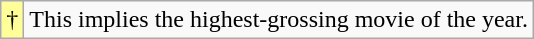<table class="wikitable">
<tr>
<td style="background-color:#FFFF99"align="center">†</td>
<td>This implies the highest-grossing movie of the year.</td>
</tr>
</table>
